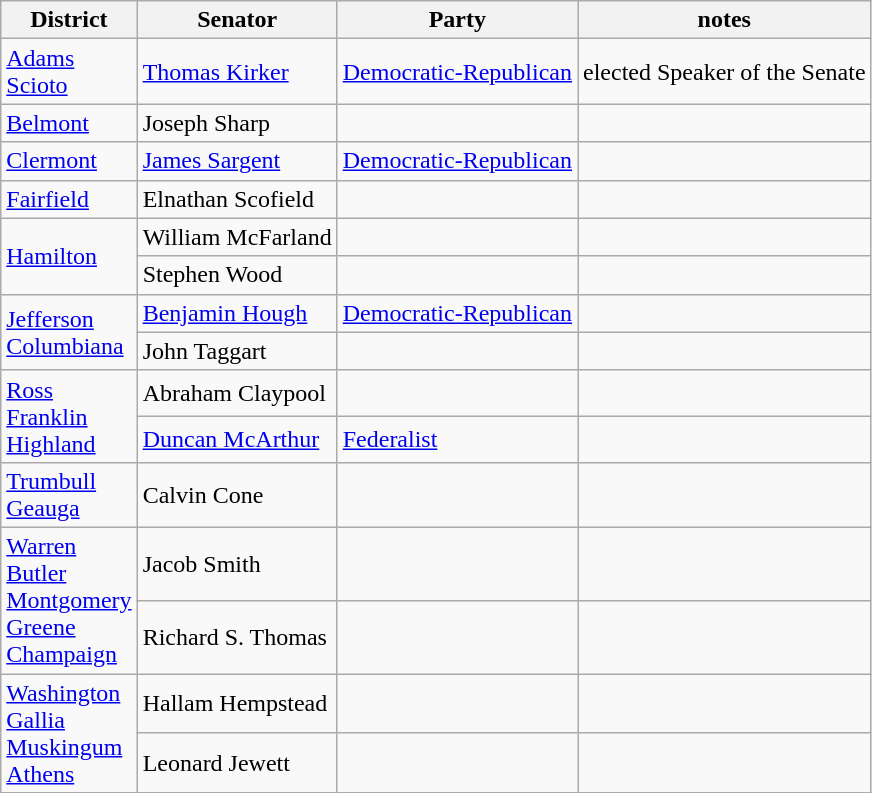<table class="wikitable">
<tr>
<th>District</th>
<th>Senator</th>
<th>Party</th>
<th>notes</th>
</tr>
<tr>
<td><a href='#'>Adams</a><br><a href='#'>Scioto</a></td>
<td><a href='#'>Thomas Kirker</a></td>
<td><a href='#'>Democratic-Republican</a></td>
<td>elected Speaker of the Senate</td>
</tr>
<tr>
<td><a href='#'>Belmont</a></td>
<td>Joseph Sharp</td>
<td></td>
<td></td>
</tr>
<tr>
<td><a href='#'>Clermont</a></td>
<td><a href='#'>James Sargent</a></td>
<td><a href='#'>Democratic-Republican</a></td>
<td></td>
</tr>
<tr>
<td><a href='#'>Fairfield</a></td>
<td>Elnathan Scofield</td>
<td></td>
<td></td>
</tr>
<tr>
<td rowspan=2><a href='#'>Hamilton</a></td>
<td>William McFarland</td>
<td></td>
<td></td>
</tr>
<tr>
<td>Stephen Wood</td>
<td></td>
<td></td>
</tr>
<tr>
<td rowspan=2><a href='#'>Jefferson</a><br><a href='#'>Columbiana</a></td>
<td><a href='#'>Benjamin Hough</a></td>
<td><a href='#'>Democratic-Republican</a></td>
<td></td>
</tr>
<tr>
<td>John Taggart</td>
<td></td>
<td></td>
</tr>
<tr>
<td rowspan=2><a href='#'>Ross</a><br><a href='#'>Franklin</a><br><a href='#'>Highland</a></td>
<td>Abraham Claypool</td>
<td></td>
<td></td>
</tr>
<tr>
<td><a href='#'>Duncan McArthur</a></td>
<td><a href='#'>Federalist</a></td>
<td></td>
</tr>
<tr>
<td><a href='#'>Trumbull</a><br><a href='#'>Geauga</a></td>
<td>Calvin Cone</td>
<td></td>
<td></td>
</tr>
<tr>
<td rowspan=2><a href='#'>Warren</a><br><a href='#'>Butler</a><br><a href='#'>Montgomery</a><br><a href='#'>Greene</a><br><a href='#'>Champaign</a></td>
<td>Jacob Smith</td>
<td></td>
<td></td>
</tr>
<tr>
<td>Richard S. Thomas</td>
<td></td>
<td></td>
</tr>
<tr>
<td rowspan=2><a href='#'>Washington</a><br><a href='#'>Gallia</a><br><a href='#'>Muskingum</a><br><a href='#'>Athens</a></td>
<td>Hallam Hempstead</td>
<td></td>
<td></td>
</tr>
<tr>
<td>Leonard Jewett</td>
<td></td>
<td></td>
</tr>
</table>
